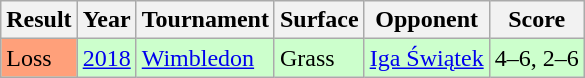<table class="wikitable sortable">
<tr>
<th>Result</th>
<th>Year</th>
<th>Tournament</th>
<th>Surface</th>
<th>Opponent</th>
<th>Score</th>
</tr>
<tr style="background:#cfc;">
<td bgcolor="FFA07A">Loss</td>
<td><a href='#'>2018</a></td>
<td><a href='#'>Wimbledon</a></td>
<td>Grass</td>
<td> <a href='#'>Iga Świątek</a></td>
<td>4–6, 2–6</td>
</tr>
</table>
